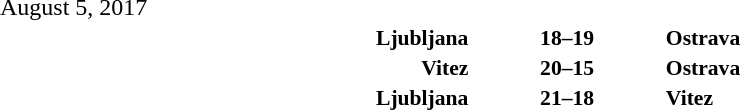<table style="width:100%;" cellspacing="1">
<tr>
<th width=25%></th>
<th width=2%></th>
<th width=6%></th>
<th width=2%></th>
<th width=25%></th>
</tr>
<tr>
<td>August 5, 2017</td>
</tr>
<tr style=font-size:90%>
<td align=right><strong>Ljubljana </strong></td>
<td></td>
<td align=center><strong>18–19</strong></td>
<td></td>
<td><strong> Ostrava</strong></td>
<td></td>
</tr>
<tr style=font-size:90%>
<td align=right><strong>Vitez </strong></td>
<td></td>
<td align=center><strong>20–15</strong></td>
<td></td>
<td><strong> Ostrava</strong></td>
<td></td>
</tr>
<tr style=font-size:90%>
<td align=right><strong>Ljubljana </strong></td>
<td></td>
<td align=center><strong>21–18</strong></td>
<td></td>
<td><strong> Vitez</strong></td>
<td></td>
</tr>
</table>
